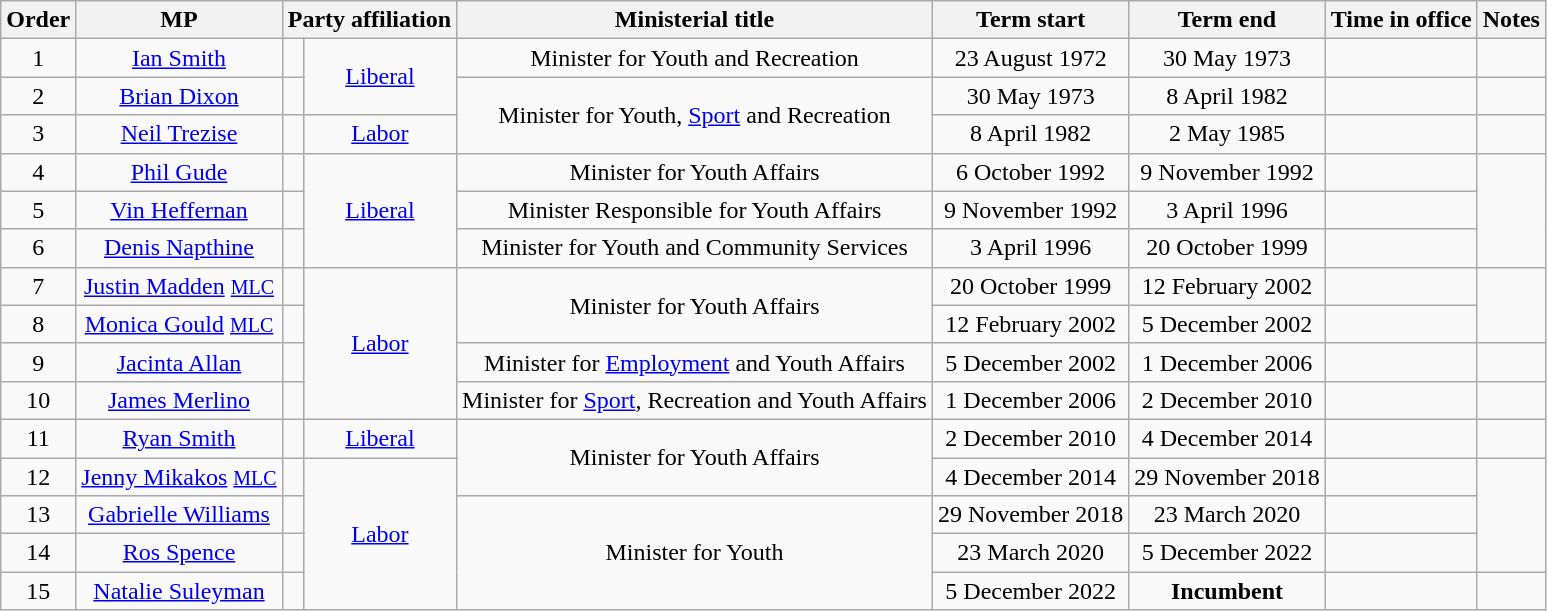<table class="wikitable" style="text-align:center">
<tr>
<th>Order</th>
<th>MP</th>
<th colspan="2">Party affiliation</th>
<th>Ministerial title</th>
<th>Term start</th>
<th>Term end</th>
<th>Time in office</th>
<th>Notes</th>
</tr>
<tr>
<td>1</td>
<td><a href='#'>Ian Smith</a> </td>
<td></td>
<td rowspan="2"><a href='#'>Liberal</a></td>
<td>Minister for Youth and Recreation</td>
<td>23 August 1972</td>
<td>30 May 1973</td>
<td></td>
<td></td>
</tr>
<tr>
<td>2</td>
<td><a href='#'>Brian Dixon</a> </td>
<td></td>
<td rowspan="2">Minister for Youth, <a href='#'>Sport</a> and Recreation</td>
<td>30 May 1973</td>
<td>8 April 1982</td>
<td></td>
<td></td>
</tr>
<tr>
<td>3</td>
<td><a href='#'>Neil Trezise</a> </td>
<td></td>
<td><a href='#'>Labor</a></td>
<td>8 April 1982</td>
<td>2 May 1985</td>
<td></td>
<td></td>
</tr>
<tr>
<td>4</td>
<td><a href='#'>Phil Gude</a> </td>
<td></td>
<td rowspan="3"><a href='#'>Liberal</a></td>
<td>Minister for Youth Affairs</td>
<td>6 October 1992</td>
<td>9 November 1992</td>
<td></td>
<td rowspan="3"></td>
</tr>
<tr>
<td>5</td>
<td><a href='#'>Vin Heffernan</a> </td>
<td></td>
<td>Minister Responsible for Youth Affairs</td>
<td>9 November 1992</td>
<td>3 April 1996</td>
<td></td>
</tr>
<tr>
<td>6</td>
<td><a href='#'>Denis Napthine</a> </td>
<td></td>
<td>Minister for Youth and Community Services</td>
<td>3 April 1996</td>
<td>20 October 1999</td>
<td></td>
</tr>
<tr>
<td>7</td>
<td><a href='#'>Justin Madden</a> <a href='#'><small>MLC</small></a></td>
<td></td>
<td rowspan="4"><a href='#'>Labor</a></td>
<td rowspan="2">Minister for Youth Affairs</td>
<td>20 October 1999</td>
<td>12 February 2002</td>
<td></td>
<td rowspan="2"></td>
</tr>
<tr>
<td>8</td>
<td><a href='#'>Monica Gould</a> <a href='#'><small>MLC</small></a></td>
<td></td>
<td>12 February 2002</td>
<td>5 December 2002</td>
<td></td>
</tr>
<tr>
<td>9</td>
<td><a href='#'>Jacinta Allan</a> </td>
<td></td>
<td>Minister for <a href='#'>Employment</a> and Youth Affairs</td>
<td>5 December 2002</td>
<td>1 December 2006</td>
<td></td>
<td></td>
</tr>
<tr>
<td>10</td>
<td><a href='#'>James Merlino</a> </td>
<td></td>
<td>Minister for <a href='#'>Sport</a>, Recreation and Youth Affairs</td>
<td>1 December 2006</td>
<td>2 December 2010</td>
<td></td>
<td></td>
</tr>
<tr>
<td>11</td>
<td><a href='#'>Ryan Smith</a> </td>
<td></td>
<td><a href='#'>Liberal</a></td>
<td rowspan="2">Minister for Youth Affairs</td>
<td>2 December 2010</td>
<td>4 December 2014</td>
<td></td>
<td></td>
</tr>
<tr>
<td>12</td>
<td><a href='#'>Jenny Mikakos</a> <a href='#'><small>MLC</small></a></td>
<td></td>
<td rowspan="4"><a href='#'>Labor</a></td>
<td>4 December 2014</td>
<td>29 November 2018</td>
<td></td>
<td rowspan="3"></td>
</tr>
<tr>
<td>13</td>
<td><a href='#'>Gabrielle Williams</a> </td>
<td></td>
<td rowspan="3">Minister for Youth</td>
<td>29 November 2018</td>
<td>23 March 2020</td>
<td></td>
</tr>
<tr>
<td>14</td>
<td><a href='#'>Ros Spence</a> </td>
<td></td>
<td>23 March 2020</td>
<td>5 December 2022</td>
<td></td>
</tr>
<tr>
<td>15</td>
<td><a href='#'>Natalie Suleyman</a> </td>
<td></td>
<td>5 December 2022</td>
<td><strong>Incumbent</strong></td>
<td></td>
<td></td>
</tr>
</table>
